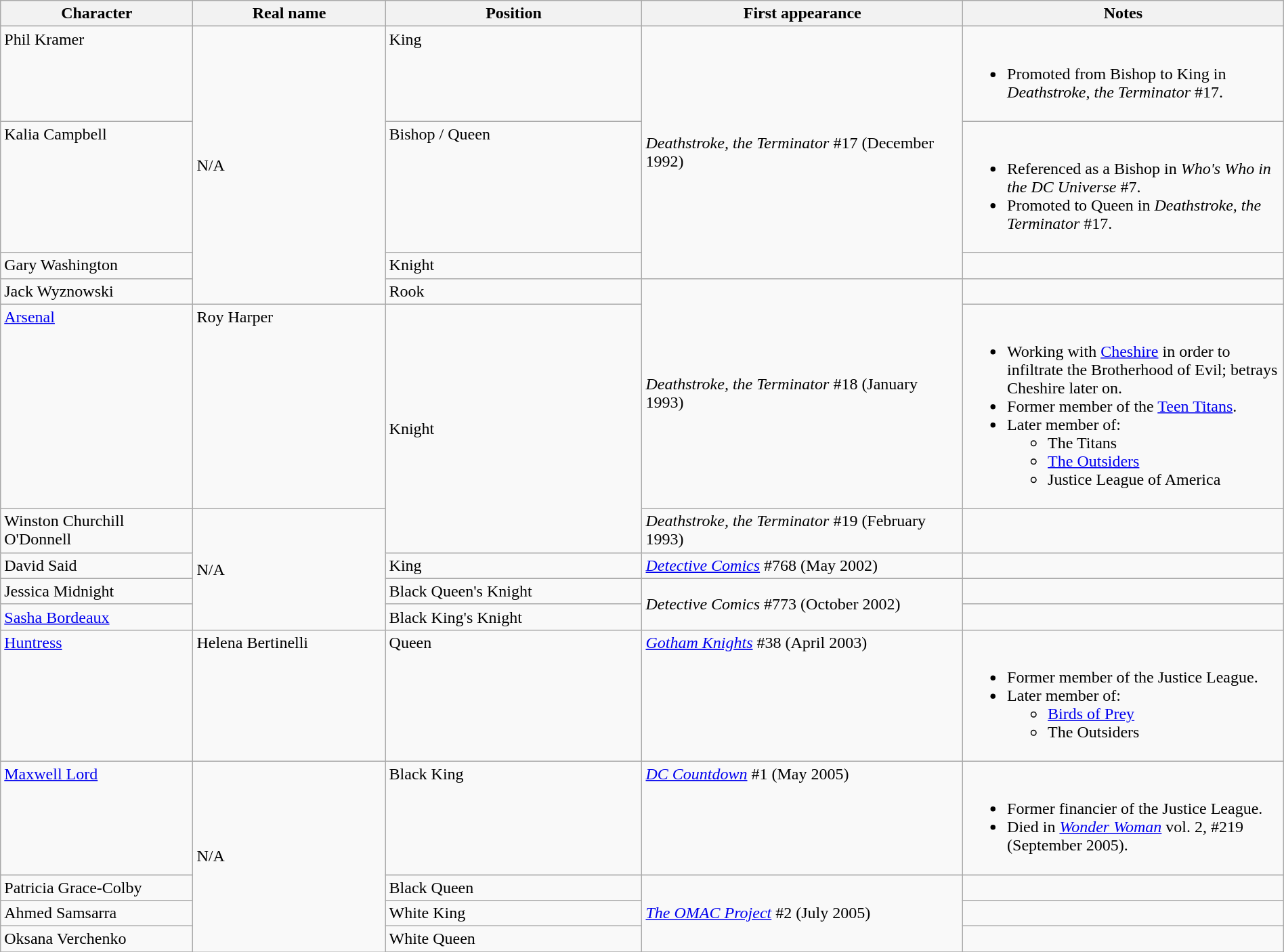<table class="wikitable" width=100%>
<tr>
<th width=15%>Character</th>
<th width=15%>Real name</th>
<th width=20%>Position</th>
<th width=25%>First appearance</th>
<th width=25%>Notes</th>
</tr>
<tr>
<td valign="top">Phil Kramer</td>
<td rowspan="4">N/A</td>
<td valign="top">King</td>
<td rowspan="3"><em>Deathstroke, the Terminator</em> #17 (December 1992)</td>
<td valign="top"><br><ul><li>Promoted from Bishop to King in <em>Deathstroke, the Terminator</em> #17.</li></ul></td>
</tr>
<tr>
<td valign="top">Kalia Campbell</td>
<td valign="top">Bishop / Queen</td>
<td valign="top"><br><ul><li>Referenced as a Bishop in <em>Who's Who in the DC Universe</em> #7.</li><li>Promoted to Queen in <em>Deathstroke, the Terminator</em> #17.</li></ul></td>
</tr>
<tr>
<td valign="top">Gary Washington</td>
<td valign="top">Knight</td>
<td valign="top"></td>
</tr>
<tr>
<td valign="top">Jack Wyznowski</td>
<td valign="top">Rook</td>
<td rowspan="2"><em>Deathstroke, the Terminator</em> #18 (January 1993)</td>
<td valign="top"></td>
</tr>
<tr>
<td valign="top"><a href='#'>Arsenal</a></td>
<td valign="top">Roy Harper</td>
<td rowspan="2">Knight</td>
<td valign="top"><br><ul><li>Working with <a href='#'>Cheshire</a> in order to infiltrate the Brotherhood of Evil; betrays Cheshire later on.</li><li>Former member of the <a href='#'>Teen Titans</a>.</li><li>Later member of:<ul><li>The Titans</li><li><a href='#'>The Outsiders</a></li><li>Justice League of America</li></ul></li></ul></td>
</tr>
<tr>
<td valign="top">Winston Churchill O'Donnell</td>
<td rowspan="4">N/A</td>
<td valign="top"><em>Deathstroke, the Terminator</em> #19 (February 1993)</td>
<td valign="top"></td>
</tr>
<tr>
<td valign="top">David Said</td>
<td valign="top">King</td>
<td valign="top"><em><a href='#'>Detective Comics</a></em> #768 (May 2002)</td>
<td valign="top"></td>
</tr>
<tr>
<td valign="top">Jessica Midnight</td>
<td valign="top">Black Queen's Knight</td>
<td rowspan="2"><em>Detective Comics</em> #773 (October 2002)</td>
<td valign="top"></td>
</tr>
<tr>
<td valign="top"><a href='#'>Sasha Bordeaux</a></td>
<td valign="top">Black King's Knight</td>
<td valign="top"></td>
</tr>
<tr>
<td valign="top"><a href='#'>Huntress</a></td>
<td valign="top">Helena Bertinelli</td>
<td valign="top">Queen</td>
<td valign="top"><em><a href='#'>Gotham Knights</a></em> #38 (April 2003)</td>
<td valign="top"><br><ul><li>Former member of the Justice League.</li><li>Later member of:<ul><li><a href='#'>Birds of Prey</a></li><li>The Outsiders</li></ul></li></ul></td>
</tr>
<tr>
<td valign="top"><a href='#'>Maxwell Lord</a></td>
<td rowspan="8">N/A</td>
<td valign="top">Black King</td>
<td valign="top"><em><a href='#'>DC Countdown</a></em> #1 (May 2005)</td>
<td valign="top"><br><ul><li>Former financier of the Justice League.</li><li>Died in <em><a href='#'>Wonder Woman</a></em> vol. 2, #219 (September 2005).</li></ul></td>
</tr>
<tr>
<td valign="top">Patricia Grace-Colby</td>
<td valign="top">Black Queen</td>
<td rowspan="3"><em><a href='#'>The OMAC Project</a></em> #2 (July 2005)</td>
<td valign="top"></td>
</tr>
<tr>
<td valign="top">Ahmed Samsarra</td>
<td valign="top">White King</td>
<td valign="top"></td>
</tr>
<tr>
<td valign="top">Oksana Verchenko</td>
<td valign="top">White Queen</td>
<td valign="top"></td>
</tr>
<tr>
</tr>
</table>
